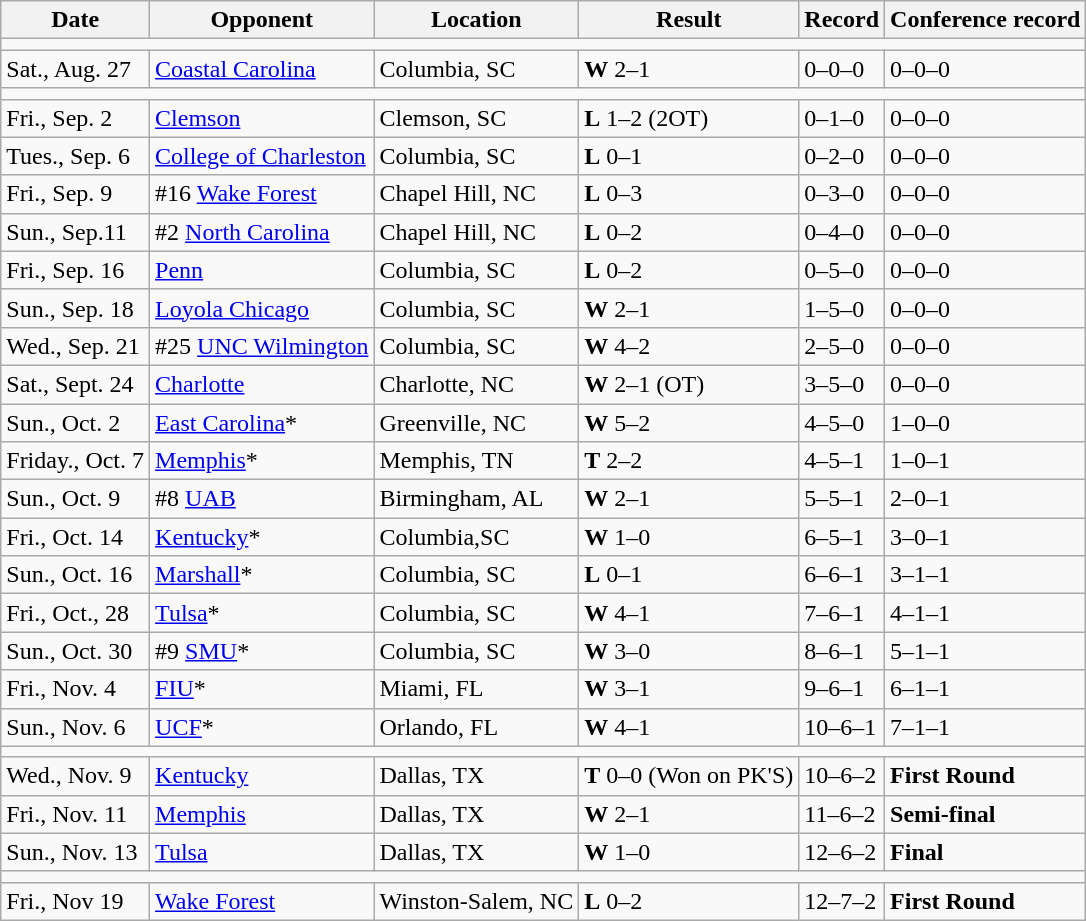<table class="wikitable">
<tr>
<th>Date</th>
<th>Opponent</th>
<th>Location</th>
<th>Result</th>
<th>Record</th>
<th>Conference record</th>
</tr>
<tr>
<td colspan="6"></td>
</tr>
<tr>
<td>Sat., Aug. 27</td>
<td><a href='#'>Coastal Carolina</a></td>
<td>Columbia, SC</td>
<td><strong>W</strong> 2–1</td>
<td>0–0–0</td>
<td>0–0–0</td>
</tr>
<tr>
<td colspan="6"></td>
</tr>
<tr>
<td>Fri., Sep. 2</td>
<td><a href='#'>Clemson</a></td>
<td>Clemson, SC</td>
<td><strong>L</strong> 1–2 (2OT)</td>
<td>0–1–0</td>
<td>0–0–0</td>
</tr>
<tr>
<td>Tues., Sep. 6</td>
<td><a href='#'>College of Charleston</a></td>
<td>Columbia, SC</td>
<td><strong>L</strong> 0–1</td>
<td>0–2–0</td>
<td>0–0–0</td>
</tr>
<tr>
<td>Fri., Sep. 9</td>
<td>#16 <a href='#'>Wake Forest</a></td>
<td>Chapel Hill, NC</td>
<td><strong>L</strong> 0–3</td>
<td>0–3–0</td>
<td>0–0–0</td>
</tr>
<tr>
<td>Sun., Sep.11</td>
<td>#2 <a href='#'>North Carolina</a></td>
<td>Chapel Hill, NC</td>
<td><strong>L</strong> 0–2</td>
<td>0–4–0</td>
<td>0–0–0</td>
</tr>
<tr>
<td>Fri., Sep. 16</td>
<td><a href='#'>Penn</a></td>
<td>Columbia, SC</td>
<td><strong>L</strong> 0–2</td>
<td>0–5–0</td>
<td>0–0–0</td>
</tr>
<tr>
<td>Sun., Sep. 18</td>
<td><a href='#'>Loyola Chicago</a></td>
<td>Columbia, SC</td>
<td><strong>W</strong> 2–1</td>
<td>1–5–0</td>
<td>0–0–0</td>
</tr>
<tr>
<td>Wed., Sep. 21</td>
<td>#25 <a href='#'>UNC Wilmington</a></td>
<td>Columbia, SC</td>
<td><strong>W</strong> 4–2</td>
<td>2–5–0</td>
<td>0–0–0</td>
</tr>
<tr>
<td>Sat., Sept. 24</td>
<td><a href='#'>Charlotte</a></td>
<td>Charlotte, NC</td>
<td><strong>W</strong> 2–1 (OT)</td>
<td>3–5–0</td>
<td>0–0–0</td>
</tr>
<tr>
<td>Sun., Oct. 2</td>
<td><a href='#'>East Carolina</a>*</td>
<td>Greenville, NC</td>
<td><strong>W</strong> 5–2</td>
<td>4–5–0</td>
<td>1–0–0</td>
</tr>
<tr>
<td>Friday., Oct. 7</td>
<td><a href='#'>Memphis</a>*</td>
<td>Memphis, TN</td>
<td><strong>T</strong> 2–2</td>
<td>4–5–1</td>
<td>1–0–1</td>
</tr>
<tr>
<td>Sun., Oct. 9</td>
<td>#8 <a href='#'>UAB</a></td>
<td>Birmingham, AL</td>
<td><strong>W</strong> 2–1</td>
<td>5–5–1</td>
<td>2–0–1</td>
</tr>
<tr>
<td>Fri., Oct. 14</td>
<td><a href='#'>Kentucky</a>*</td>
<td>Columbia,SC</td>
<td><strong>W</strong> 1–0</td>
<td>6–5–1</td>
<td>3–0–1</td>
</tr>
<tr>
<td>Sun., Oct. 16</td>
<td><a href='#'>Marshall</a>*</td>
<td>Columbia, SC</td>
<td><strong>L</strong> 0–1</td>
<td>6–6–1</td>
<td>3–1–1</td>
</tr>
<tr>
<td>Fri., Oct., 28</td>
<td><a href='#'>Tulsa</a>*</td>
<td>Columbia, SC</td>
<td><strong>W</strong> 4–1</td>
<td>7–6–1</td>
<td>4–1–1</td>
</tr>
<tr>
<td>Sun., Oct. 30</td>
<td>#9 <a href='#'>SMU</a>*</td>
<td>Columbia, SC</td>
<td><strong>W</strong> 3–0</td>
<td>8–6–1</td>
<td>5–1–1</td>
</tr>
<tr>
<td>Fri., Nov. 4</td>
<td><a href='#'>FIU</a>*</td>
<td>Miami, FL</td>
<td><strong>W</strong> 3–1</td>
<td>9–6–1</td>
<td>6–1–1</td>
</tr>
<tr>
<td>Sun., Nov. 6</td>
<td><a href='#'>UCF</a>*</td>
<td>Orlando, FL</td>
<td><strong>W</strong> 4–1</td>
<td>10–6–1</td>
<td>7–1–1</td>
</tr>
<tr>
<td colspan="6"></td>
</tr>
<tr>
<td>Wed., Nov. 9</td>
<td><a href='#'>Kentucky</a></td>
<td>Dallas, TX</td>
<td><strong>T</strong> 0–0 (Won on PK'S)</td>
<td>10–6–2</td>
<td><strong>First Round</strong></td>
</tr>
<tr>
<td>Fri., Nov. 11</td>
<td><a href='#'>Memphis</a></td>
<td>Dallas, TX</td>
<td><strong>W</strong> 2–1</td>
<td>11–6–2</td>
<td><strong>Semi-final</strong></td>
</tr>
<tr>
<td>Sun., Nov. 13</td>
<td><a href='#'>Tulsa</a></td>
<td>Dallas, TX</td>
<td><strong>W</strong> 1–0</td>
<td>12–6–2</td>
<td><strong>Final</strong></td>
</tr>
<tr>
<td colspan="6"></td>
</tr>
<tr>
<td>Fri., Nov 19</td>
<td><a href='#'>Wake Forest</a></td>
<td>Winston-Salem, NC</td>
<td><strong>L</strong> 0–2</td>
<td>12–7–2</td>
<td><strong>First Round</strong></td>
</tr>
</table>
